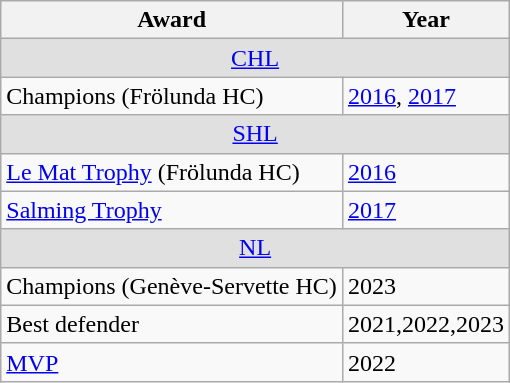<table class="wikitable">
<tr>
<th>Award</th>
<th>Year</th>
</tr>
<tr ALIGN="center" bgcolor="#e0e0e0">
<td colspan="2"><a href='#'>CHL</a></td>
</tr>
<tr>
<td>Champions (Frölunda HC)</td>
<td><a href='#'>2016</a>, <a href='#'>2017</a></td>
</tr>
<tr ALIGN="center" bgcolor="#e0e0e0">
<td colspan="2"><a href='#'>SHL</a></td>
</tr>
<tr>
<td><a href='#'>Le Mat Trophy</a> (Frölunda HC)</td>
<td><a href='#'>2016</a></td>
</tr>
<tr>
<td><a href='#'>Salming Trophy</a></td>
<td><a href='#'>2017</a></td>
</tr>
<tr ALIGN="center" bgcolor="#e0e0e0">
<td colspan="2"><a href='#'>NL</a></td>
</tr>
<tr>
<td>Champions (Genève-Servette HC)</td>
<td>2023</td>
</tr>
<tr>
<td>Best defender</td>
<td>2021,2022,2023</td>
</tr>
<tr>
<td><a href='#'>MVP</a></td>
<td>2022</td>
</tr>
</table>
